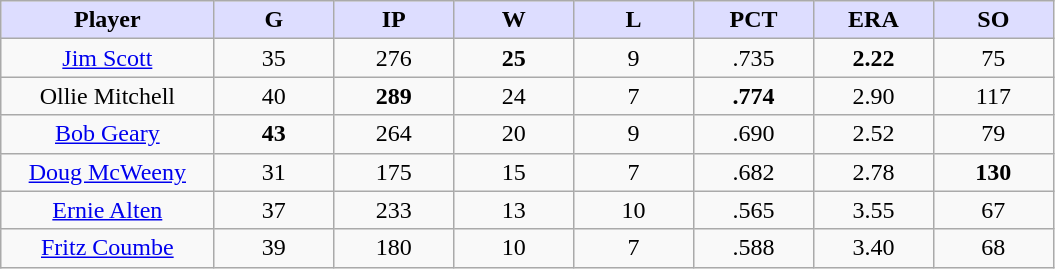<table class="wikitable sortable">
<tr>
<th style="background:#ddf; width:16%;">Player</th>
<th style="background:#ddf; width:9%;">G</th>
<th style="background:#ddf; width:9%;">IP</th>
<th style="background:#ddf; width:9%;">W</th>
<th style="background:#ddf; width:9%;">L</th>
<th style="background:#ddf; width:9%;">PCT</th>
<th style="background:#ddf; width:9%;">ERA</th>
<th style="background:#ddf; width:9%;">SO</th>
</tr>
<tr style="text-align:center;">
<td><a href='#'>Jim Scott</a></td>
<td>35</td>
<td>276</td>
<td><strong>25</strong></td>
<td>9</td>
<td>.735</td>
<td><strong>2.22</strong></td>
<td>75</td>
</tr>
<tr style="text-align:center;">
<td>Ollie Mitchell</td>
<td>40</td>
<td><strong>289</strong></td>
<td>24</td>
<td>7</td>
<td><strong>.774</strong></td>
<td>2.90</td>
<td>117</td>
</tr>
<tr style="text-align:center;">
<td><a href='#'>Bob Geary</a></td>
<td><strong>43</strong></td>
<td>264</td>
<td>20</td>
<td>9</td>
<td>.690</td>
<td>2.52</td>
<td>79</td>
</tr>
<tr style="text-align:center;">
<td><a href='#'>Doug McWeeny</a></td>
<td>31</td>
<td>175</td>
<td>15</td>
<td>7</td>
<td>.682</td>
<td>2.78</td>
<td><strong>130</strong></td>
</tr>
<tr style="text-align:center;">
<td><a href='#'>Ernie Alten</a></td>
<td>37</td>
<td>233</td>
<td>13</td>
<td>10</td>
<td>.565</td>
<td>3.55</td>
<td>67</td>
</tr>
<tr style="text-align:center;">
<td><a href='#'>Fritz Coumbe</a></td>
<td>39</td>
<td>180</td>
<td>10</td>
<td>7</td>
<td>.588</td>
<td>3.40</td>
<td>68</td>
</tr>
</table>
